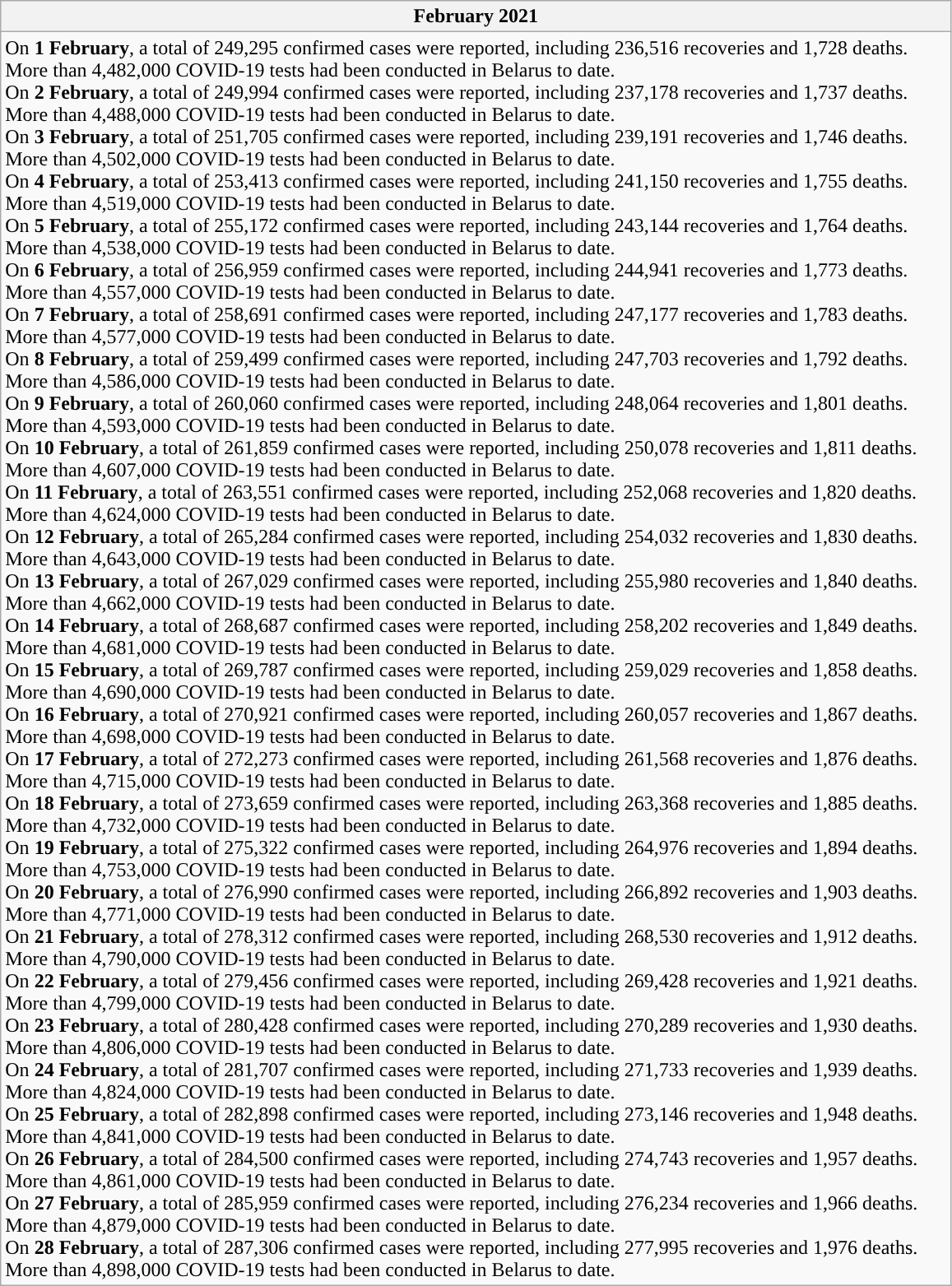<table class="wikitable mw-collapsible mw-collapsed" style="width: 61%">
<tr>
<th>February 2021</th>
</tr>
<tr>
<td>On <strong>1 February</strong>, a total of 249,295 confirmed cases were reported, including 236,516 recoveries and 1,728 deaths. More than 4,482,000 COVID-19 tests had been conducted in Belarus to date.<br>On <strong>2 February</strong>, a total of 249,994 confirmed cases were reported, including 237,178 recoveries and 1,737 deaths. More than 4,488,000 COVID-19 tests had been conducted in Belarus to date.<br>On <strong>3 February</strong>, a total of 251,705 confirmed cases were reported, including 239,191 recoveries and 1,746 deaths. More than 4,502,000 COVID-19 tests had been conducted in Belarus to date.<br>On <strong>4 February</strong>, a total of 253,413 confirmed cases were reported, including 241,150 recoveries and 1,755 deaths. More than 4,519,000 COVID-19 tests had been conducted in Belarus to date.<br>On <strong>5 February</strong>, a total of 255,172 confirmed cases were reported, including 243,144 recoveries and 1,764 deaths. More than 4,538,000 COVID-19 tests had been conducted in Belarus to date.<br>On <strong>6 February</strong>, a total of 256,959 confirmed cases were reported, including 244,941 recoveries and 1,773 deaths. More than 4,557,000 COVID-19 tests had been conducted in Belarus to date.<br>On <strong>7 February</strong>, a total of 258,691 confirmed cases were reported, including 247,177 recoveries and 1,783 deaths. More than 4,577,000 COVID-19 tests had been conducted in Belarus to date.<br>On <strong>8 February</strong>, a total of 259,499 confirmed cases were reported, including 247,703 recoveries and 1,792 deaths. More than 4,586,000 COVID-19 tests had been conducted in Belarus to date.<br>On <strong>9 February</strong>, a total of 260,060 confirmed cases were reported, including 248,064 recoveries and 1,801 deaths. More than 4,593,000 COVID-19 tests had been conducted in Belarus to date.<br>On <strong>10 February</strong>, a total of 261,859 confirmed cases were reported, including 250,078 recoveries and 1,811 deaths. More than 4,607,000 COVID-19 tests had been conducted in Belarus to date.<br>On <strong>11 February</strong>, a total of 263,551 confirmed cases were reported, including 252,068 recoveries and 1,820 deaths. More than 4,624,000 COVID-19 tests had been conducted in Belarus to date.<br>On <strong>12 February</strong>, a total of 265,284 confirmed cases were reported, including 254,032 recoveries and 1,830 deaths. More than 4,643,000 COVID-19 tests had been conducted in Belarus to date.<br>On <strong>13 February</strong>, a total of 267,029 confirmed cases were reported, including 255,980 recoveries and 1,840 deaths. More than 4,662,000 COVID-19 tests had been conducted in Belarus to date.<br>On <strong>14 February</strong>, a total of 268,687 confirmed cases were reported, including 258,202 recoveries and 1,849 deaths. More than 4,681,000 COVID-19 tests had been conducted in Belarus to date.<br>On <strong>15 February</strong>, a total of 269,787 confirmed cases were reported, including 259,029 recoveries and 1,858 deaths. More than 4,690,000 COVID-19 tests had been conducted in Belarus to date.<br>On <strong>16 February</strong>, a total of 270,921 confirmed cases were reported, including 260,057 recoveries and 1,867 deaths. More than 4,698,000 COVID-19 tests had been conducted in Belarus to date.<br>On <strong>17 February</strong>, a total of 272,273 confirmed cases were reported, including 261,568 recoveries and 1,876 deaths. More than 4,715,000 COVID-19 tests had been conducted in Belarus to date.<br>On <strong>18 February</strong>, a total of 273,659 confirmed cases were reported, including 263,368 recoveries and 1,885 deaths. More than 4,732,000 COVID-19 tests had been conducted in Belarus to date.<br>On <strong>19 February</strong>, a total of 275,322 confirmed cases were reported, including 264,976 recoveries and 1,894 deaths. More than 4,753,000 COVID-19 tests had been conducted in Belarus to date.<br>On <strong>20 February</strong>, a total of 276,990 confirmed cases were reported, including 266,892 recoveries and 1,903 deaths. More than 4,771,000 COVID-19 tests had been conducted in Belarus to date.<br>On <strong>21 February</strong>, a total of 278,312 confirmed cases were reported, including 268,530 recoveries and 1,912 deaths. More than 4,790,000 COVID-19 tests had been conducted in Belarus to date.<br>On <strong>22 February</strong>, a total of 279,456 confirmed cases were reported, including 269,428 recoveries and 1,921 deaths. More than 4,799,000 COVID-19 tests had been conducted in Belarus to date.<br>On <strong>23 February</strong>, a total of 280,428 confirmed cases were reported, including 270,289 recoveries and 1,930 deaths. More than 4,806,000 COVID-19 tests had been conducted in Belarus to date.<br>On <strong>24 February</strong>, a total of 281,707 confirmed cases were reported, including 271,733 recoveries and 1,939 deaths. More than 4,824,000 COVID-19 tests had been conducted in Belarus to date.<br>On <strong>25 February</strong>, a total of 282,898 confirmed cases were reported, including 273,146 recoveries and 1,948 deaths. More than 4,841,000 COVID-19 tests had been conducted in Belarus to date.<br>On <strong>26 February</strong>, a total of 284,500 confirmed cases were reported, including 274,743 recoveries and 1,957 deaths. More than 4,861,000 COVID-19 tests had been conducted in Belarus to date.<br>On <strong>27 February</strong>, a total of 285,959 confirmed cases were reported, including 276,234 recoveries and 1,966 deaths. More than 4,879,000 COVID-19 tests had been conducted in Belarus to date.<br>On <strong>28 February</strong>, a total of 287,306 confirmed cases were reported, including 277,995 recoveries and 1,976 deaths. More than 4,898,000 COVID-19 tests had been conducted in Belarus to date.</td>
</tr>
</table>
